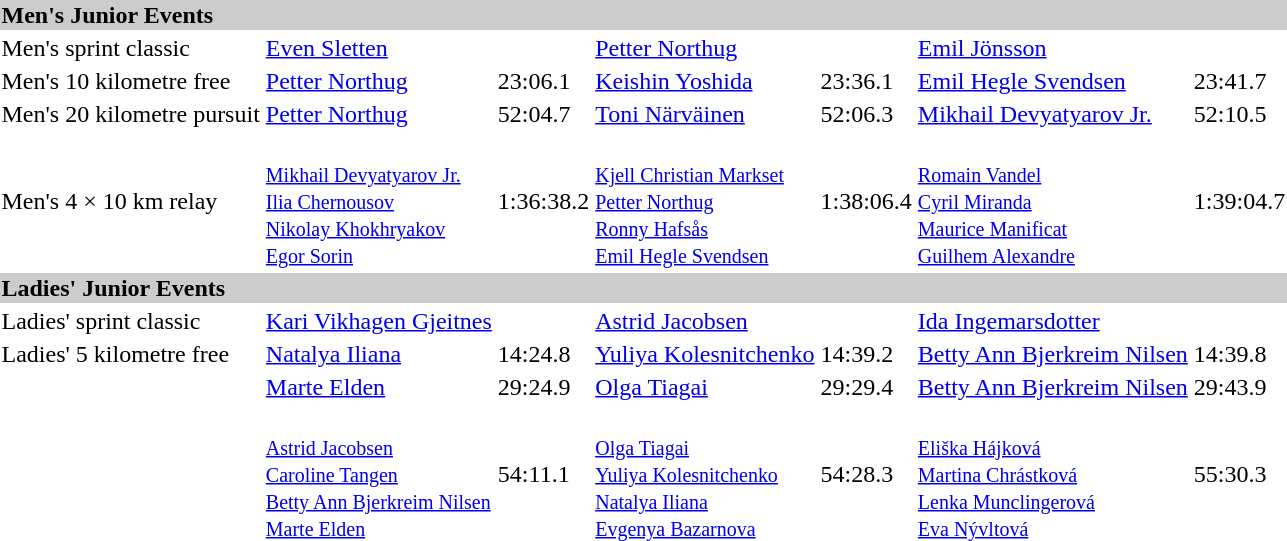<table>
<tr style="background:#ccc;">
<td colspan=7><strong>Men's Junior Events</strong></td>
</tr>
<tr>
<td>Men's sprint classic</td>
<td><a href='#'>Even Sletten</a><br></td>
<td></td>
<td><a href='#'>Petter Northug</a><br></td>
<td></td>
<td><a href='#'>Emil Jönsson</a><br></td>
<td></td>
</tr>
<tr>
<td>Men's 10 kilometre free</td>
<td><a href='#'>Petter Northug</a><br></td>
<td>23:06.1</td>
<td><a href='#'>Keishin Yoshida</a><br></td>
<td>23:36.1</td>
<td><a href='#'>Emil Hegle Svendsen</a><br></td>
<td>23:41.7</td>
</tr>
<tr>
<td>Men's 20 kilometre pursuit</td>
<td><a href='#'>Petter Northug</a><br></td>
<td>52:04.7</td>
<td><a href='#'>Toni Närväinen</a><br></td>
<td>52:06.3</td>
<td><a href='#'>Mikhail Devyatyarov Jr.</a><br></td>
<td>52:10.5</td>
</tr>
<tr>
<td>Men's 4 × 10 km relay</td>
<td><br><small><a href='#'>Mikhail Devyatyarov Jr.</a><br><a href='#'>Ilia Chernousov</a><br><a href='#'>Nikolay Khokhryakov</a><br><a href='#'>Egor Sorin</a></small></td>
<td>1:36:38.2</td>
<td><br><small><a href='#'>Kjell Christian Markset</a><br><a href='#'>Petter Northug</a><br><a href='#'>Ronny Hafsås</a><br><a href='#'>Emil Hegle Svendsen</a></small></td>
<td>1:38:06.4</td>
<td><br><small><a href='#'>Romain Vandel</a><br><a href='#'>Cyril Miranda</a><br><a href='#'>Maurice Manificat</a><br><a href='#'>Guilhem Alexandre</a></small></td>
<td>1:39:04.7</td>
</tr>
<tr style="background:#ccc;">
<td colspan=7><strong>Ladies' Junior Events</strong></td>
</tr>
<tr>
<td>Ladies' sprint classic</td>
<td><a href='#'>Kari Vikhagen Gjeitnes</a><br></td>
<td></td>
<td><a href='#'>Astrid Jacobsen</a><br></td>
<td></td>
<td><a href='#'>Ida Ingemarsdotter</a><br></td>
<td></td>
</tr>
<tr>
<td>Ladies' 5 kilometre free</td>
<td><a href='#'>Natalya Iliana</a><br></td>
<td>14:24.8</td>
<td><a href='#'>Yuliya Kolesnitchenko</a><br></td>
<td>14:39.2</td>
<td><a href='#'>Betty Ann Bjerkreim Nilsen</a><br></td>
<td>14:39.8</td>
</tr>
<tr>
<td></td>
<td><a href='#'>Marte Elden</a><br></td>
<td>29:24.9</td>
<td><a href='#'>Olga Tiagai</a><br></td>
<td>29:29.4</td>
<td><a href='#'>Betty Ann Bjerkreim Nilsen</a><br></td>
<td>29:43.9</td>
</tr>
<tr>
<td></td>
<td><br><small><a href='#'>Astrid Jacobsen</a><br><a href='#'>Caroline Tangen</a><br><a href='#'>Betty Ann Bjerkreim Nilsen</a><br><a href='#'>Marte Elden</a></small></td>
<td>54:11.1</td>
<td><br><small><a href='#'>Olga Tiagai</a><br><a href='#'>Yuliya Kolesnitchenko</a><br><a href='#'>Natalya Iliana</a><br><a href='#'>Evgenya Bazarnova</a></small></td>
<td>54:28.3</td>
<td><br><small><a href='#'>Eliška Hájková</a><br><a href='#'>Martina Chrástková</a><br><a href='#'>Lenka Munclingerová</a><br><a href='#'>Eva Nývltová</a></small></td>
<td>55:30.3</td>
</tr>
</table>
